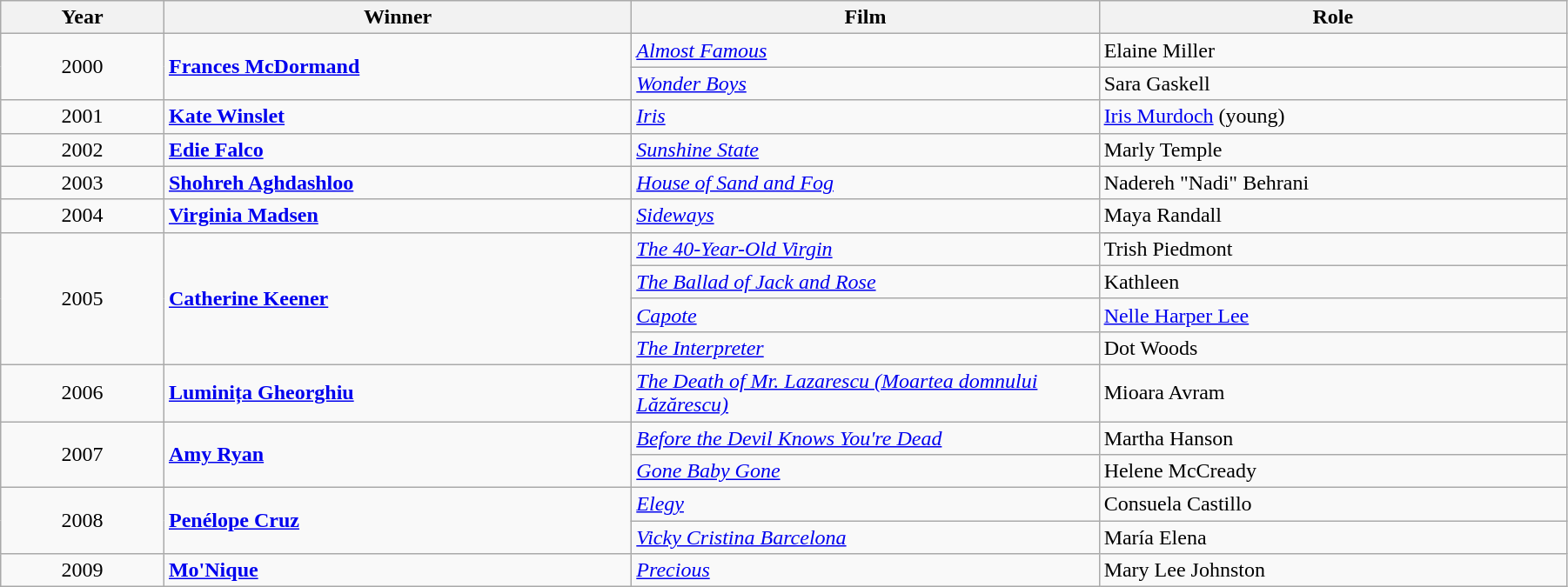<table class="wikitable" width="95%" cellpadding="5">
<tr>
<th width="100"><strong>Year</strong></th>
<th width="300"><strong>Winner</strong></th>
<th width="300"><strong>Film</strong></th>
<th width="300"><strong>Role</strong></th>
</tr>
<tr>
<td rowspan="2" style="text-align:center;">2000</td>
<td rowspan="2"><strong><a href='#'>Frances McDormand</a></strong></td>
<td><em><a href='#'>Almost Famous</a></em></td>
<td>Elaine Miller</td>
</tr>
<tr>
<td><em><a href='#'>Wonder Boys</a></em></td>
<td>Sara Gaskell</td>
</tr>
<tr>
<td style="text-align:center;">2001</td>
<td><strong><a href='#'>Kate Winslet</a></strong></td>
<td><em><a href='#'>Iris</a></em></td>
<td><a href='#'>Iris Murdoch</a> (young)</td>
</tr>
<tr>
<td style="text-align:center;">2002</td>
<td><strong><a href='#'>Edie Falco</a></strong></td>
<td><em><a href='#'>Sunshine State</a></em></td>
<td>Marly Temple</td>
</tr>
<tr>
<td style="text-align:center;">2003</td>
<td><strong><a href='#'>Shohreh Aghdashloo</a></strong></td>
<td><em><a href='#'>House of Sand and Fog</a></em></td>
<td>Nadereh "Nadi" Behrani</td>
</tr>
<tr>
<td style="text-align:center;">2004</td>
<td><strong><a href='#'>Virginia Madsen</a></strong></td>
<td><em><a href='#'>Sideways</a></em></td>
<td>Maya Randall</td>
</tr>
<tr>
<td rowspan="4" style="text-align:center;">2005</td>
<td rowspan="4"><strong><a href='#'>Catherine Keener</a></strong></td>
<td><em><a href='#'>The 40-Year-Old Virgin</a></em></td>
<td>Trish Piedmont</td>
</tr>
<tr>
<td><em><a href='#'>The Ballad of Jack and Rose</a></em></td>
<td>Kathleen</td>
</tr>
<tr>
<td><em><a href='#'>Capote</a></em></td>
<td><a href='#'>Nelle Harper Lee</a></td>
</tr>
<tr>
<td><em><a href='#'>The Interpreter</a></em></td>
<td>Dot Woods</td>
</tr>
<tr>
<td style="text-align:center;">2006</td>
<td><strong><a href='#'>Luminița Gheorghiu</a></strong></td>
<td><em><a href='#'>The Death of Mr. Lazarescu (Moartea domnului Lăzărescu)</a></em></td>
<td>Mioara Avram</td>
</tr>
<tr>
<td rowspan="2" style="text-align:center;">2007</td>
<td rowspan="2"><strong><a href='#'>Amy Ryan</a></strong></td>
<td><em><a href='#'>Before the Devil Knows You're Dead</a></em></td>
<td>Martha Hanson</td>
</tr>
<tr>
<td><em><a href='#'>Gone Baby Gone</a></em></td>
<td>Helene McCready</td>
</tr>
<tr>
<td rowspan="2" style="text-align:center;">2008</td>
<td rowspan="2"><strong><a href='#'>Penélope Cruz</a></strong></td>
<td><em><a href='#'>Elegy</a></em></td>
<td>Consuela Castillo</td>
</tr>
<tr>
<td><em><a href='#'>Vicky Cristina Barcelona</a></em></td>
<td>María Elena</td>
</tr>
<tr>
<td style="text-align:center;">2009</td>
<td><strong><a href='#'>Mo'Nique</a></strong></td>
<td><em><a href='#'>Precious</a></em></td>
<td>Mary Lee Johnston</td>
</tr>
</table>
